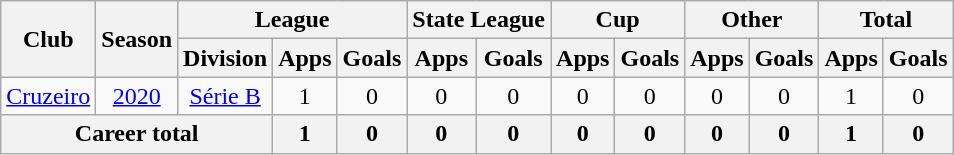<table class="wikitable" style="text-align: center">
<tr>
<th rowspan="2">Club</th>
<th rowspan="2">Season</th>
<th colspan="3">League</th>
<th colspan="2">State League</th>
<th colspan="2">Cup</th>
<th colspan="2">Other</th>
<th colspan="2">Total</th>
</tr>
<tr>
<th>Division</th>
<th>Apps</th>
<th>Goals</th>
<th>Apps</th>
<th>Goals</th>
<th>Apps</th>
<th>Goals</th>
<th>Apps</th>
<th>Goals</th>
<th>Apps</th>
<th>Goals</th>
</tr>
<tr>
<td><a href='#'>Cruzeiro</a></td>
<td><a href='#'>2020</a></td>
<td><a href='#'>Série B</a></td>
<td>1</td>
<td>0</td>
<td>0</td>
<td>0</td>
<td>0</td>
<td>0</td>
<td>0</td>
<td>0</td>
<td>1</td>
<td>0</td>
</tr>
<tr>
<th colspan="3"><strong>Career total</strong></th>
<th>1</th>
<th>0</th>
<th>0</th>
<th>0</th>
<th>0</th>
<th>0</th>
<th>0</th>
<th>0</th>
<th>1</th>
<th>0</th>
</tr>
</table>
